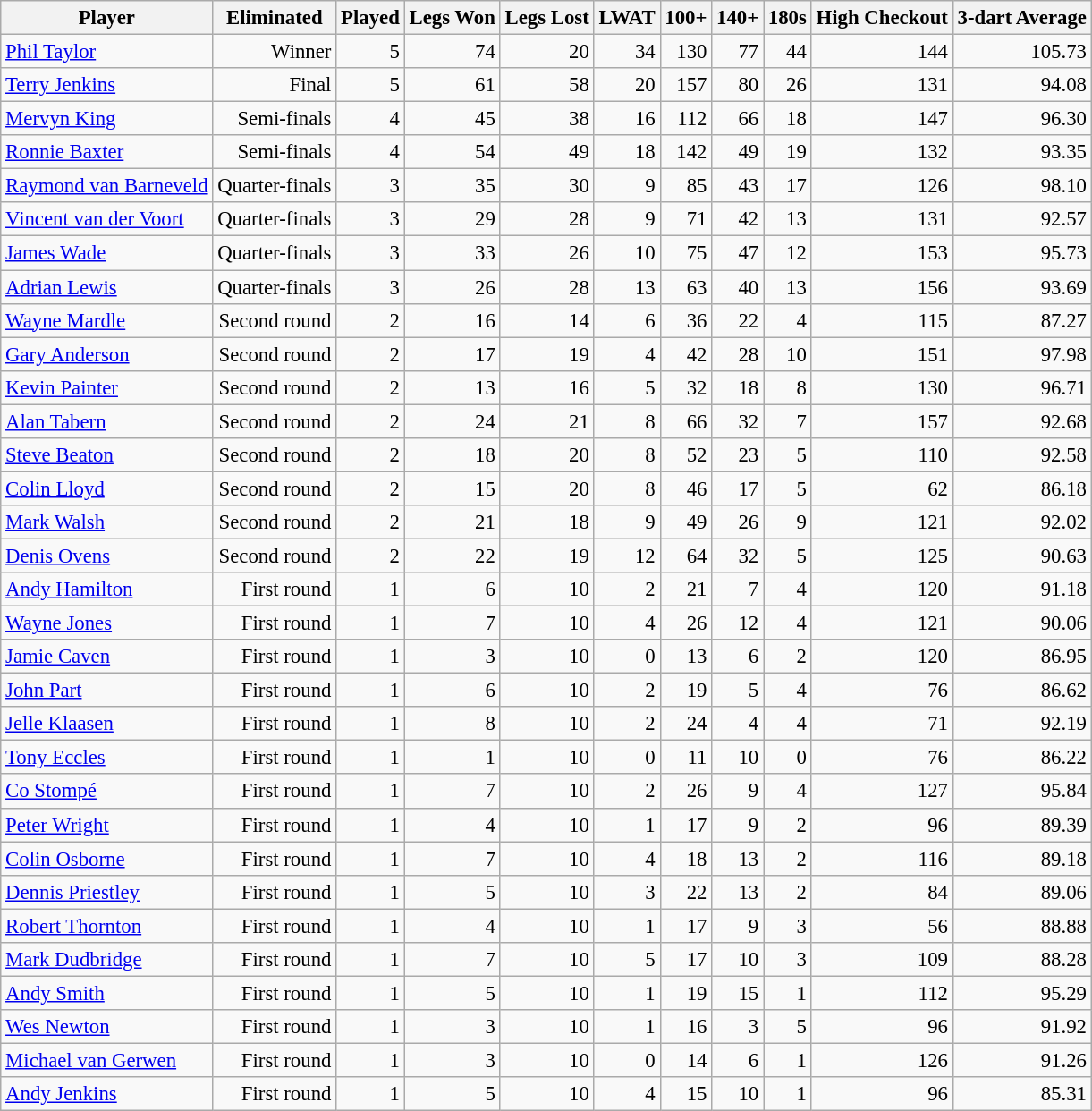<table class="wikitable sortable" style="font-size: 95%; text-align: right">
<tr>
<th>Player</th>
<th>Eliminated</th>
<th>Played</th>
<th>Legs Won</th>
<th>Legs Lost</th>
<th>LWAT</th>
<th>100+</th>
<th>140+</th>
<th>180s</th>
<th>High Checkout</th>
<th>3-dart Average</th>
</tr>
<tr>
<td align="left"> <a href='#'>Phil Taylor</a></td>
<td>Winner</td>
<td>5</td>
<td>74</td>
<td>20</td>
<td>34</td>
<td>130</td>
<td>77</td>
<td>44</td>
<td>144</td>
<td>105.73</td>
</tr>
<tr>
<td align="left"> <a href='#'>Terry Jenkins</a></td>
<td>Final</td>
<td>5</td>
<td>61</td>
<td>58</td>
<td>20</td>
<td>157</td>
<td>80</td>
<td>26</td>
<td>131</td>
<td>94.08</td>
</tr>
<tr>
<td align="left"> <a href='#'>Mervyn King</a></td>
<td>Semi-finals</td>
<td>4</td>
<td>45</td>
<td>38</td>
<td>16</td>
<td>112</td>
<td>66</td>
<td>18</td>
<td>147</td>
<td>96.30</td>
</tr>
<tr>
<td align="left"> <a href='#'>Ronnie Baxter</a></td>
<td>Semi-finals</td>
<td>4</td>
<td>54</td>
<td>49</td>
<td>18</td>
<td>142</td>
<td>49</td>
<td>19</td>
<td>132</td>
<td>93.35</td>
</tr>
<tr>
<td align="left"> <a href='#'>Raymond van Barneveld</a></td>
<td>Quarter-finals</td>
<td>3</td>
<td>35</td>
<td>30</td>
<td>9</td>
<td>85</td>
<td>43</td>
<td>17</td>
<td>126</td>
<td>98.10</td>
</tr>
<tr>
<td align="left"> <a href='#'>Vincent van der Voort</a></td>
<td>Quarter-finals</td>
<td>3</td>
<td>29</td>
<td>28</td>
<td>9</td>
<td>71</td>
<td>42</td>
<td>13</td>
<td>131</td>
<td>92.57</td>
</tr>
<tr>
<td align="left"> <a href='#'>James Wade</a></td>
<td>Quarter-finals</td>
<td>3</td>
<td>33</td>
<td>26</td>
<td>10</td>
<td>75</td>
<td>47</td>
<td>12</td>
<td>153</td>
<td>95.73</td>
</tr>
<tr>
<td align="left"> <a href='#'>Adrian Lewis</a></td>
<td>Quarter-finals</td>
<td>3</td>
<td>26</td>
<td>28</td>
<td>13</td>
<td>63</td>
<td>40</td>
<td>13</td>
<td>156</td>
<td>93.69</td>
</tr>
<tr>
<td align="left"> <a href='#'>Wayne Mardle</a></td>
<td>Second round</td>
<td>2</td>
<td>16</td>
<td>14</td>
<td>6</td>
<td>36</td>
<td>22</td>
<td>4</td>
<td>115</td>
<td>87.27</td>
</tr>
<tr>
<td align="left"> <a href='#'>Gary Anderson</a></td>
<td>Second round</td>
<td>2</td>
<td>17</td>
<td>19</td>
<td>4</td>
<td>42</td>
<td>28</td>
<td>10</td>
<td>151</td>
<td>97.98</td>
</tr>
<tr>
<td align="left"> <a href='#'>Kevin Painter</a></td>
<td>Second round</td>
<td>2</td>
<td>13</td>
<td>16</td>
<td>5</td>
<td>32</td>
<td>18</td>
<td>8</td>
<td>130</td>
<td>96.71</td>
</tr>
<tr>
<td align="left"> <a href='#'>Alan Tabern</a></td>
<td>Second round</td>
<td>2</td>
<td>24</td>
<td>21</td>
<td>8</td>
<td>66</td>
<td>32</td>
<td>7</td>
<td>157</td>
<td>92.68</td>
</tr>
<tr>
<td align="left"> <a href='#'>Steve Beaton</a></td>
<td>Second round</td>
<td>2</td>
<td>18</td>
<td>20</td>
<td>8</td>
<td>52</td>
<td>23</td>
<td>5</td>
<td>110</td>
<td>92.58</td>
</tr>
<tr>
<td align="left"> <a href='#'>Colin Lloyd</a></td>
<td>Second round</td>
<td>2</td>
<td>15</td>
<td>20</td>
<td>8</td>
<td>46</td>
<td>17</td>
<td>5</td>
<td>62</td>
<td>86.18</td>
</tr>
<tr>
<td align="left"> <a href='#'>Mark Walsh</a></td>
<td>Second round</td>
<td>2</td>
<td>21</td>
<td>18</td>
<td>9</td>
<td>49</td>
<td>26</td>
<td>9</td>
<td>121</td>
<td>92.02</td>
</tr>
<tr>
<td align="left"> <a href='#'>Denis Ovens</a></td>
<td>Second round</td>
<td>2</td>
<td>22</td>
<td>19</td>
<td>12</td>
<td>64</td>
<td>32</td>
<td>5</td>
<td>125</td>
<td>90.63</td>
</tr>
<tr>
<td align="left"> <a href='#'>Andy Hamilton</a></td>
<td>First round</td>
<td>1</td>
<td>6</td>
<td>10</td>
<td>2</td>
<td>21</td>
<td>7</td>
<td>4</td>
<td>120</td>
<td>91.18</td>
</tr>
<tr>
<td align="left"> <a href='#'>Wayne Jones</a></td>
<td>First round</td>
<td>1</td>
<td>7</td>
<td>10</td>
<td>4</td>
<td>26</td>
<td>12</td>
<td>4</td>
<td>121</td>
<td>90.06</td>
</tr>
<tr>
<td align="left"> <a href='#'>Jamie Caven</a></td>
<td>First round</td>
<td>1</td>
<td>3</td>
<td>10</td>
<td>0</td>
<td>13</td>
<td>6</td>
<td>2</td>
<td>120</td>
<td>86.95</td>
</tr>
<tr>
<td align="left"> <a href='#'>John Part</a></td>
<td>First round</td>
<td>1</td>
<td>6</td>
<td>10</td>
<td>2</td>
<td>19</td>
<td>5</td>
<td>4</td>
<td>76</td>
<td>86.62</td>
</tr>
<tr>
<td align="left"> <a href='#'>Jelle Klaasen</a></td>
<td>First round</td>
<td>1</td>
<td>8</td>
<td>10</td>
<td>2</td>
<td>24</td>
<td>4</td>
<td>4</td>
<td>71</td>
<td>92.19</td>
</tr>
<tr>
<td align="left"> <a href='#'>Tony Eccles</a></td>
<td>First round</td>
<td>1</td>
<td>1</td>
<td>10</td>
<td>0</td>
<td>11</td>
<td>10</td>
<td>0</td>
<td>76</td>
<td>86.22</td>
</tr>
<tr>
<td align="left"> <a href='#'>Co Stompé</a></td>
<td>First round</td>
<td>1</td>
<td>7</td>
<td>10</td>
<td>2</td>
<td>26</td>
<td>9</td>
<td>4</td>
<td>127</td>
<td>95.84</td>
</tr>
<tr>
<td align="left"> <a href='#'>Peter Wright</a></td>
<td>First round</td>
<td>1</td>
<td>4</td>
<td>10</td>
<td>1</td>
<td>17</td>
<td>9</td>
<td>2</td>
<td>96</td>
<td>89.39</td>
</tr>
<tr>
<td align="left"> <a href='#'>Colin Osborne</a></td>
<td>First round</td>
<td>1</td>
<td>7</td>
<td>10</td>
<td>4</td>
<td>18</td>
<td>13</td>
<td>2</td>
<td>116</td>
<td>89.18</td>
</tr>
<tr>
<td align="left"> <a href='#'>Dennis Priestley</a></td>
<td>First round</td>
<td>1</td>
<td>5</td>
<td>10</td>
<td>3</td>
<td>22</td>
<td>13</td>
<td>2</td>
<td>84</td>
<td>89.06</td>
</tr>
<tr>
<td align="left"> <a href='#'>Robert Thornton</a></td>
<td>First round</td>
<td>1</td>
<td>4</td>
<td>10</td>
<td>1</td>
<td>17</td>
<td>9</td>
<td>3</td>
<td>56</td>
<td>88.88</td>
</tr>
<tr>
<td align="left"> <a href='#'>Mark Dudbridge</a></td>
<td>First round</td>
<td>1</td>
<td>7</td>
<td>10</td>
<td>5</td>
<td>17</td>
<td>10</td>
<td>3</td>
<td>109</td>
<td>88.28</td>
</tr>
<tr>
<td align="left"> <a href='#'>Andy Smith</a></td>
<td>First round</td>
<td>1</td>
<td>5</td>
<td>10</td>
<td>1</td>
<td>19</td>
<td>15</td>
<td>1</td>
<td>112</td>
<td>95.29</td>
</tr>
<tr>
<td align="left"> <a href='#'>Wes Newton</a></td>
<td>First round</td>
<td>1</td>
<td>3</td>
<td>10</td>
<td>1</td>
<td>16</td>
<td>3</td>
<td>5</td>
<td>96</td>
<td>91.92</td>
</tr>
<tr>
<td align="left"> <a href='#'>Michael van Gerwen</a></td>
<td>First round</td>
<td>1</td>
<td>3</td>
<td>10</td>
<td>0</td>
<td>14</td>
<td>6</td>
<td>1</td>
<td>126</td>
<td>91.26</td>
</tr>
<tr>
<td align="left"> <a href='#'>Andy Jenkins</a></td>
<td>First round</td>
<td>1</td>
<td>5</td>
<td>10</td>
<td>4</td>
<td>15</td>
<td>10</td>
<td>1</td>
<td>96</td>
<td>85.31</td>
</tr>
</table>
